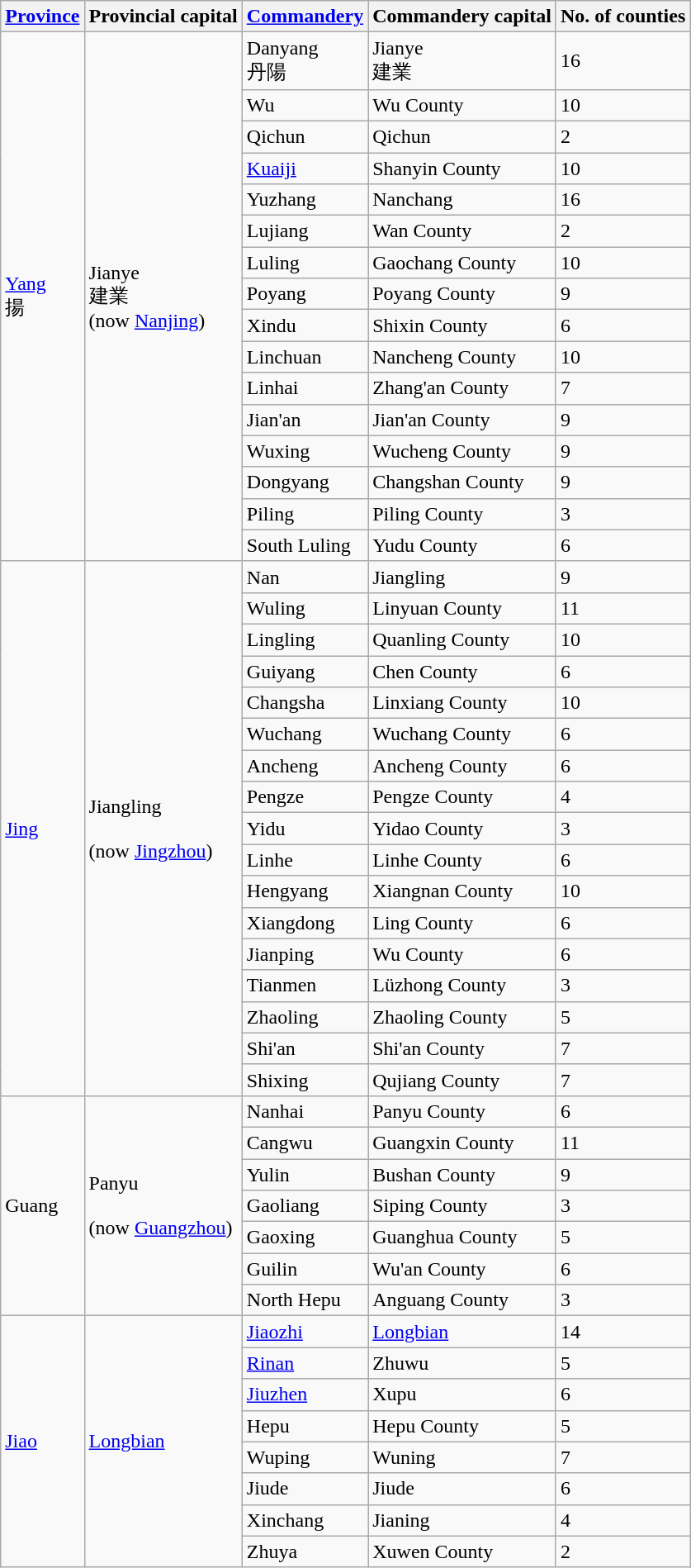<table class="wikitable sortable">
<tr>
<th><a href='#'>Province</a></th>
<th>Provincial capital</th>
<th><a href='#'>Commandery</a></th>
<th>Commandery capital</th>
<th>No. of counties</th>
</tr>
<tr>
<td rowspan=16><a href='#'>Yang</a><br>揚</td>
<td rowspan=16>Jianye<br>建業<br>(now <a href='#'>Nanjing</a>)</td>
<td>Danyang<br>丹陽</td>
<td>Jianye<br>建業</td>
<td>16</td>
</tr>
<tr>
<td>Wu<br></td>
<td>Wu County<br></td>
<td>10</td>
</tr>
<tr>
<td>Qichun<br></td>
<td>Qichun<br></td>
<td>2</td>
</tr>
<tr>
<td><a href='#'>Kuaiji</a><br></td>
<td>Shanyin County<br></td>
<td>10</td>
</tr>
<tr>
<td>Yuzhang<br></td>
<td>Nanchang<br></td>
<td>16</td>
</tr>
<tr>
<td>Lujiang<br></td>
<td>Wan County<br></td>
<td>2</td>
</tr>
<tr>
<td>Luling<br></td>
<td>Gaochang County<br></td>
<td>10</td>
</tr>
<tr>
<td>Poyang<br></td>
<td>Poyang County<br></td>
<td>9</td>
</tr>
<tr>
<td>Xindu<br></td>
<td>Shixin County<br></td>
<td>6</td>
</tr>
<tr>
<td>Linchuan<br></td>
<td>Nancheng County<br></td>
<td>10</td>
</tr>
<tr>
<td>Linhai<br></td>
<td>Zhang'an County<br></td>
<td>7</td>
</tr>
<tr>
<td>Jian'an<br></td>
<td>Jian'an County<br></td>
<td>9</td>
</tr>
<tr>
<td>Wuxing<br></td>
<td>Wucheng County<br></td>
<td>9</td>
</tr>
<tr>
<td>Dongyang<br></td>
<td>Changshan County<br></td>
<td>9</td>
</tr>
<tr>
<td>Piling<br></td>
<td>Piling County<br></td>
<td>3</td>
</tr>
<tr>
<td>South Luling<br></td>
<td>Yudu County<br></td>
<td>6</td>
</tr>
<tr>
<td rowspan=17><a href='#'>Jing</a><br></td>
<td rowspan=17>Jiangling<br><br>(now <a href='#'>Jingzhou</a>)</td>
<td>Nan<br></td>
<td>Jiangling<br></td>
<td>9</td>
</tr>
<tr>
<td>Wuling<br></td>
<td>Linyuan County<br></td>
<td>11</td>
</tr>
<tr>
<td>Lingling<br></td>
<td>Quanling County<br></td>
<td>10</td>
</tr>
<tr>
<td>Guiyang<br></td>
<td>Chen County<br></td>
<td>6</td>
</tr>
<tr>
<td>Changsha<br></td>
<td>Linxiang County<br></td>
<td>10</td>
</tr>
<tr>
<td>Wuchang<br></td>
<td>Wuchang County<br></td>
<td>6</td>
</tr>
<tr>
<td>Ancheng<br></td>
<td>Ancheng County<br></td>
<td>6</td>
</tr>
<tr>
<td>Pengze<br></td>
<td>Pengze County<br></td>
<td>4</td>
</tr>
<tr>
<td>Yidu<br></td>
<td>Yidao County<br></td>
<td>3</td>
</tr>
<tr>
<td>Linhe<br></td>
<td>Linhe County<br></td>
<td>6</td>
</tr>
<tr>
<td>Hengyang<br></td>
<td>Xiangnan County<br></td>
<td>10</td>
</tr>
<tr>
<td>Xiangdong<br></td>
<td>Ling County<br></td>
<td>6</td>
</tr>
<tr>
<td>Jianping<br></td>
<td>Wu County<br></td>
<td>6</td>
</tr>
<tr>
<td>Tianmen<br></td>
<td>Lüzhong County<br></td>
<td>3</td>
</tr>
<tr>
<td>Zhaoling<br></td>
<td>Zhaoling County<br></td>
<td>5</td>
</tr>
<tr>
<td>Shi'an<br></td>
<td>Shi'an County<br></td>
<td>7</td>
</tr>
<tr>
<td>Shixing<br></td>
<td>Qujiang County<br></td>
<td>7</td>
</tr>
<tr>
<td rowspan=7>Guang<br></td>
<td rowspan=7>Panyu<br><br>(now <a href='#'>Guangzhou</a>)</td>
<td>Nanhai<br></td>
<td>Panyu County<br></td>
<td>6</td>
</tr>
<tr>
<td>Cangwu<br></td>
<td>Guangxin County<br></td>
<td>11</td>
</tr>
<tr>
<td>Yulin<br></td>
<td>Bushan County<br></td>
<td>9</td>
</tr>
<tr>
<td>Gaoliang<br></td>
<td>Siping County<br></td>
<td>3</td>
</tr>
<tr>
<td>Gaoxing<br></td>
<td>Guanghua County<br></td>
<td>5</td>
</tr>
<tr>
<td>Guilin<br></td>
<td>Wu'an County<br></td>
<td>6</td>
</tr>
<tr>
<td>North Hepu<br></td>
<td>Anguang County<br></td>
<td>3</td>
</tr>
<tr>
<td rowspan=8><a href='#'>Jiao</a><br></td>
<td rowspan=8><a href='#'>Longbian</a><br></td>
<td><a href='#'>Jiaozhi</a><br></td>
<td><a href='#'>Longbian</a><br></td>
<td>14</td>
</tr>
<tr>
<td><a href='#'>Rinan</a><br></td>
<td>Zhuwu<br></td>
<td>5</td>
</tr>
<tr>
<td><a href='#'>Jiuzhen</a><br></td>
<td>Xupu<br></td>
<td>6</td>
</tr>
<tr>
<td>Hepu<br></td>
<td>Hepu County<br></td>
<td>5</td>
</tr>
<tr>
<td>Wuping<br></td>
<td>Wuning<br></td>
<td>7</td>
</tr>
<tr>
<td>Jiude<br></td>
<td>Jiude<br></td>
<td>6</td>
</tr>
<tr>
<td>Xinchang<br></td>
<td>Jianing<br></td>
<td>4</td>
</tr>
<tr>
<td>Zhuya<br></td>
<td>Xuwen County<br></td>
<td>2</td>
</tr>
</table>
